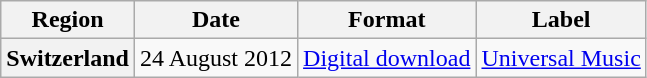<table class="wikitable plainrowheaders">
<tr>
<th>Region</th>
<th>Date</th>
<th>Format</th>
<th>Label</th>
</tr>
<tr>
<th scope="row">Switzerland</th>
<td>24 August 2012</td>
<td><a href='#'>Digital download</a></td>
<td><a href='#'>Universal Music</a></td>
</tr>
</table>
